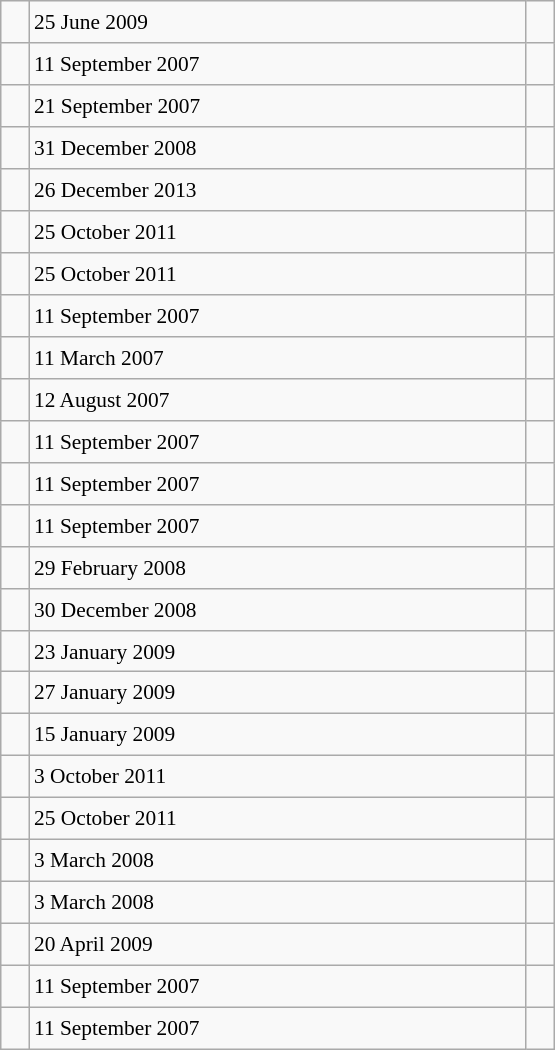<table class="wikitable" style="font-size: 89%; float: left; width: 26em; margin-right: 1em; height: 700px">
<tr>
<td></td>
<td>25 June 2009</td>
<td></td>
</tr>
<tr>
<td></td>
<td>11 September 2007</td>
<td></td>
</tr>
<tr>
<td></td>
<td>21 September 2007</td>
<td></td>
</tr>
<tr>
<td></td>
<td>31 December 2008</td>
<td></td>
</tr>
<tr>
<td></td>
<td>26 December 2013</td>
<td></td>
</tr>
<tr>
<td></td>
<td>25 October 2011</td>
<td></td>
</tr>
<tr>
<td></td>
<td>25 October 2011</td>
<td></td>
</tr>
<tr>
<td></td>
<td>11 September 2007</td>
<td></td>
</tr>
<tr>
<td></td>
<td>11 March 2007</td>
<td></td>
</tr>
<tr>
<td></td>
<td>12 August 2007</td>
<td></td>
</tr>
<tr>
<td></td>
<td>11 September 2007</td>
<td></td>
</tr>
<tr>
<td></td>
<td>11 September 2007</td>
<td></td>
</tr>
<tr>
<td></td>
<td>11 September 2007</td>
<td></td>
</tr>
<tr>
<td></td>
<td>29 February 2008</td>
<td></td>
</tr>
<tr>
<td></td>
<td>30 December 2008</td>
<td></td>
</tr>
<tr>
<td></td>
<td>23 January 2009</td>
<td></td>
</tr>
<tr>
<td></td>
<td>27 January 2009</td>
<td></td>
</tr>
<tr>
<td></td>
<td>15 January 2009</td>
<td></td>
</tr>
<tr>
<td></td>
<td>3 October 2011</td>
<td></td>
</tr>
<tr>
<td></td>
<td>25 October 2011</td>
<td></td>
</tr>
<tr>
<td></td>
<td>3 March 2008</td>
<td></td>
</tr>
<tr>
<td></td>
<td>3 March 2008</td>
<td></td>
</tr>
<tr>
<td></td>
<td>20 April 2009</td>
<td></td>
</tr>
<tr>
<td></td>
<td>11 September 2007</td>
<td></td>
</tr>
<tr>
<td></td>
<td>11 September 2007</td>
<td></td>
</tr>
</table>
